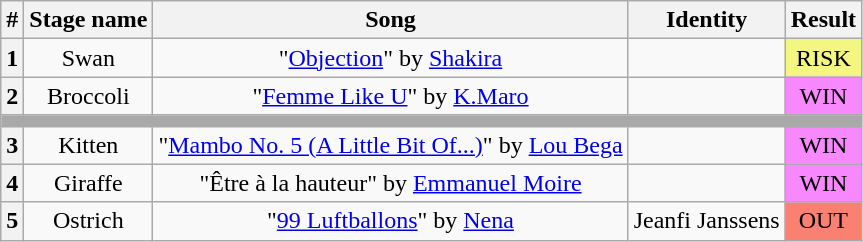<table class="wikitable plainrowheaders" style="text-align: center;">
<tr>
<th>#</th>
<th>Stage name</th>
<th>Song</th>
<th>Identity</th>
<th>Result</th>
</tr>
<tr>
<th>1</th>
<td>Swan</td>
<td>"<a href='#'>Objection</a>" by <a href='#'>Shakira</a></td>
<td></td>
<td bgcolor="#F3F781">RISK</td>
</tr>
<tr>
<th>2</th>
<td>Broccoli</td>
<td>"<a href='#'>Femme Like U</a>" by <a href='#'>K.Maro</a></td>
<td></td>
<td bgcolor="#F888FD">WIN</td>
</tr>
<tr>
<td colspan="5" style="background:darkgray"></td>
</tr>
<tr>
<th>3</th>
<td>Kitten</td>
<td>"<a href='#'>Mambo No. 5 (A Little Bit Of...)</a>" by <a href='#'>Lou Bega</a></td>
<td></td>
<td bgcolor="#F888FD">WIN</td>
</tr>
<tr>
<th>4</th>
<td>Giraffe</td>
<td>"Être à la hauteur" by <a href='#'>Emmanuel Moire</a></td>
<td></td>
<td bgcolor="#F888FD">WIN</td>
</tr>
<tr>
<th>5</th>
<td>Ostrich</td>
<td>"<a href='#'>99 Luftballons</a>" by <a href='#'>Nena</a></td>
<td>Jeanfi Janssens</td>
<td bgcolor="salmon">OUT</td>
</tr>
</table>
